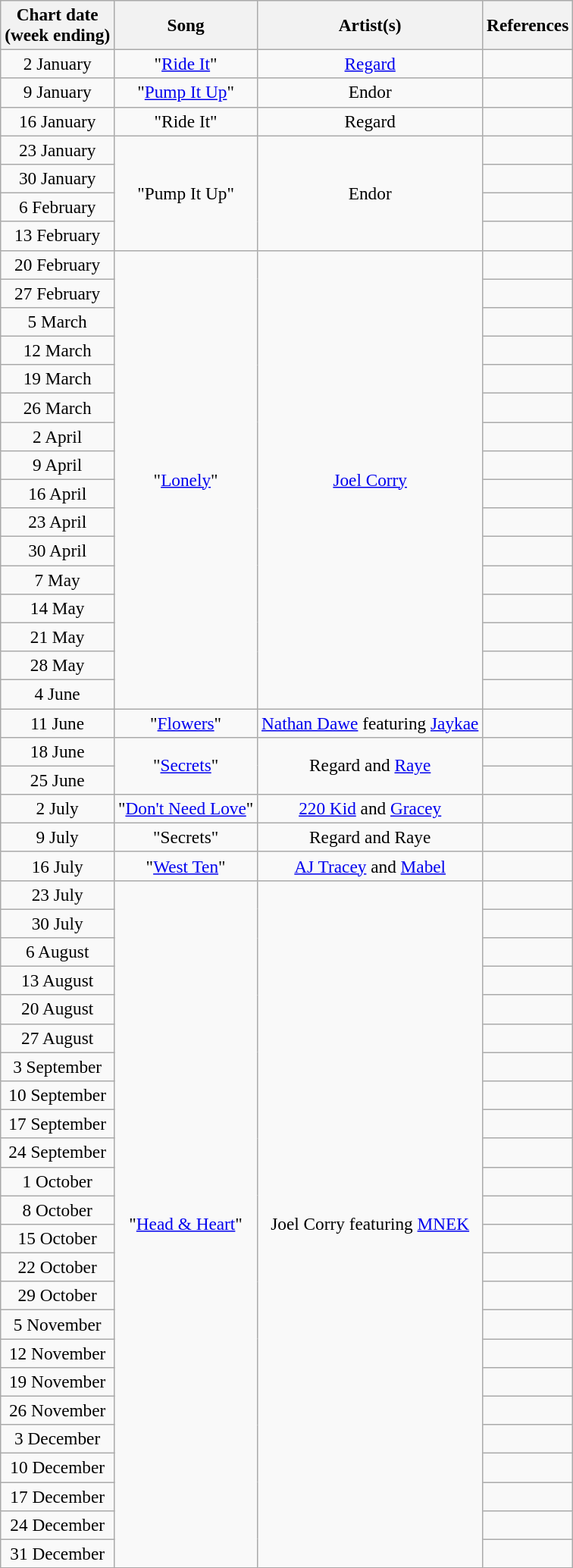<table class="wikitable" style="font-size:97%; text-align:center;">
<tr>
<th>Chart date<br>(week ending)</th>
<th>Song</th>
<th>Artist(s)</th>
<th>References</th>
</tr>
<tr>
<td>2 January</td>
<td>"<a href='#'>Ride It</a>"</td>
<td><a href='#'>Regard</a></td>
<td></td>
</tr>
<tr>
<td>9 January</td>
<td>"<a href='#'>Pump It Up</a>"</td>
<td>Endor</td>
<td></td>
</tr>
<tr>
<td>16 January</td>
<td>"Ride It"</td>
<td>Regard</td>
<td></td>
</tr>
<tr>
<td>23 January</td>
<td rowspan="4">"Pump It Up"</td>
<td rowspan="4">Endor</td>
<td></td>
</tr>
<tr>
<td>30 January</td>
<td></td>
</tr>
<tr>
<td>6 February</td>
<td></td>
</tr>
<tr>
<td>13 February</td>
<td></td>
</tr>
<tr>
<td>20 February</td>
<td rowspan="16">"<a href='#'>Lonely</a>"</td>
<td rowspan="16"><a href='#'>Joel Corry</a></td>
<td></td>
</tr>
<tr>
<td>27 February</td>
<td></td>
</tr>
<tr>
<td>5 March</td>
<td></td>
</tr>
<tr>
<td>12 March</td>
<td></td>
</tr>
<tr>
<td>19 March</td>
<td></td>
</tr>
<tr>
<td>26 March</td>
<td></td>
</tr>
<tr>
<td>2 April</td>
<td></td>
</tr>
<tr>
<td>9 April</td>
<td></td>
</tr>
<tr>
<td>16 April</td>
<td></td>
</tr>
<tr>
<td>23 April</td>
<td></td>
</tr>
<tr>
<td>30 April</td>
<td></td>
</tr>
<tr>
<td>7 May</td>
<td></td>
</tr>
<tr>
<td>14 May</td>
<td></td>
</tr>
<tr>
<td>21 May</td>
<td></td>
</tr>
<tr>
<td>28 May</td>
<td></td>
</tr>
<tr>
<td>4 June</td>
<td></td>
</tr>
<tr>
<td>11 June</td>
<td>"<a href='#'>Flowers</a>"</td>
<td><a href='#'>Nathan Dawe</a> featuring <a href='#'>Jaykae</a></td>
<td></td>
</tr>
<tr>
<td>18 June</td>
<td rowspan="2">"<a href='#'>Secrets</a>"</td>
<td rowspan="2">Regard and <a href='#'>Raye</a></td>
<td></td>
</tr>
<tr>
<td>25 June</td>
<td></td>
</tr>
<tr>
<td>2 July</td>
<td>"<a href='#'>Don't Need Love</a>"</td>
<td><a href='#'>220 Kid</a> and <a href='#'>Gracey</a></td>
<td></td>
</tr>
<tr>
<td>9 July</td>
<td>"Secrets"</td>
<td>Regard and Raye</td>
<td></td>
</tr>
<tr>
<td>16 July</td>
<td>"<a href='#'>West Ten</a>"</td>
<td><a href='#'>AJ Tracey</a> and <a href='#'>Mabel</a></td>
<td></td>
</tr>
<tr>
<td>23 July</td>
<td rowspan="24">"<a href='#'>Head & Heart</a>"</td>
<td rowspan="24">Joel Corry featuring <a href='#'>MNEK</a></td>
<td></td>
</tr>
<tr>
<td>30 July  </td>
<td></td>
</tr>
<tr>
<td>6 August  </td>
<td></td>
</tr>
<tr>
<td>13 August  </td>
<td></td>
</tr>
<tr>
<td>20 August  </td>
<td></td>
</tr>
<tr>
<td>27 August  </td>
<td></td>
</tr>
<tr>
<td>3 September  </td>
<td></td>
</tr>
<tr>
<td>10 September</td>
<td></td>
</tr>
<tr>
<td>17 September</td>
<td></td>
</tr>
<tr>
<td>24 September</td>
<td></td>
</tr>
<tr>
<td>1 October</td>
<td></td>
</tr>
<tr>
<td>8 October</td>
<td></td>
</tr>
<tr>
<td>15 October</td>
<td></td>
</tr>
<tr>
<td>22 October</td>
<td></td>
</tr>
<tr>
<td>29 October</td>
<td></td>
</tr>
<tr>
<td>5 November</td>
<td></td>
</tr>
<tr>
<td>12 November</td>
<td></td>
</tr>
<tr>
<td>19 November</td>
<td></td>
</tr>
<tr>
<td>26 November</td>
<td></td>
</tr>
<tr>
<td>3 December</td>
<td></td>
</tr>
<tr>
<td>10 December</td>
<td></td>
</tr>
<tr>
<td>17 December</td>
<td></td>
</tr>
<tr>
<td>24 December</td>
<td></td>
</tr>
<tr>
<td>31 December</td>
<td></td>
</tr>
</table>
